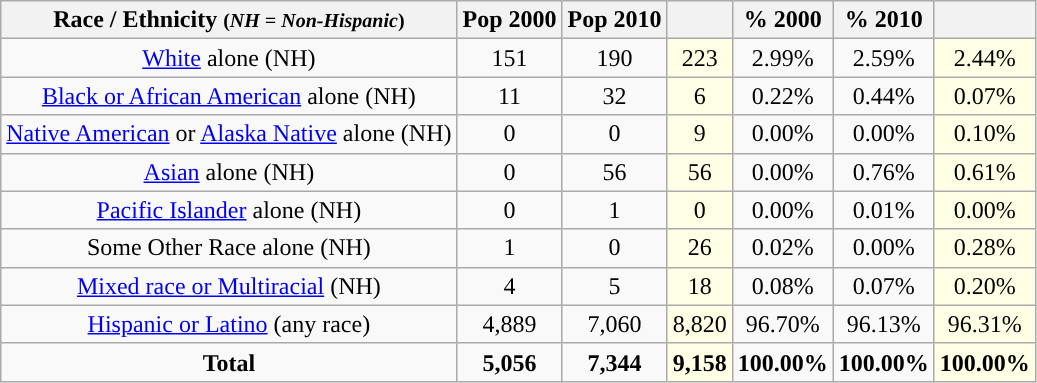<table class="wikitable" style="text-align:center;">
<tr>
<th>Race / Ethnicity <small>(<em>NH = Non-Hispanic</em>)</small></th>
<th>Pop 2000</th>
<th>Pop 2010</th>
<th></th>
<th>% 2000</th>
<th>% 2010</th>
<th></th>
</tr>
<tr>
<td><a href='#'>White</a> alone (NH)</td>
<td>151</td>
<td>190</td>
<td style='background: #ffffe6;'>223</td>
<td>2.99%</td>
<td>2.59%</td>
<td style='background: #ffffe6;'>2.44%</td>
</tr>
<tr>
<td><a href='#'>Black or African American</a> alone (NH)</td>
<td>11</td>
<td>32</td>
<td style='background: #ffffe6;'>6</td>
<td>0.22%</td>
<td>0.44%</td>
<td style='background: #ffffe6;'>0.07%</td>
</tr>
<tr>
<td><a href='#'>Native American</a> or <a href='#'>Alaska Native</a> alone (NH)</td>
<td>0</td>
<td>0</td>
<td style='background: #ffffe6;'>9</td>
<td>0.00%</td>
<td>0.00%</td>
<td style='background: #ffffe6;'>0.10%</td>
</tr>
<tr>
<td><a href='#'>Asian</a> alone (NH)</td>
<td>0</td>
<td>56</td>
<td style='background: #ffffe6;'>56</td>
<td>0.00%</td>
<td>0.76%</td>
<td style='background: #ffffe6;'>0.61%</td>
</tr>
<tr>
<td><a href='#'>Pacific Islander</a> alone (NH)</td>
<td>0</td>
<td>1</td>
<td style='background: #ffffe6;'>0</td>
<td>0.00%</td>
<td>0.01%</td>
<td style='background: #ffffe6;'>0.00%</td>
</tr>
<tr>
<td>Some Other Race alone (NH)</td>
<td>1</td>
<td>0</td>
<td style='background: #ffffe6;'>26</td>
<td>0.02%</td>
<td>0.00%</td>
<td style='background: #ffffe6;'>0.28%</td>
</tr>
<tr>
<td><a href='#'>Mixed race or Multiracial</a> (NH)</td>
<td>4</td>
<td>5</td>
<td style='background: #ffffe6;'>18</td>
<td>0.08%</td>
<td>0.07%</td>
<td style='background: #ffffe6;'>0.20%</td>
</tr>
<tr>
<td><a href='#'>Hispanic or Latino</a> (any race)</td>
<td>4,889</td>
<td>7,060</td>
<td style='background: #ffffe6;'>8,820</td>
<td>96.70%</td>
<td>96.13%</td>
<td style='background: #ffffe6;'>96.31%</td>
</tr>
<tr>
<td><strong>Total</strong></td>
<td><strong>5,056</strong></td>
<td><strong>7,344</strong></td>
<td style='background: #ffffe6;'><strong>9,158</strong></td>
<td><strong>100.00%</strong></td>
<td><strong>100.00%</strong></td>
<td style='background: #ffffe6;'><strong>100.00%</strong></td>
</tr>
</table>
